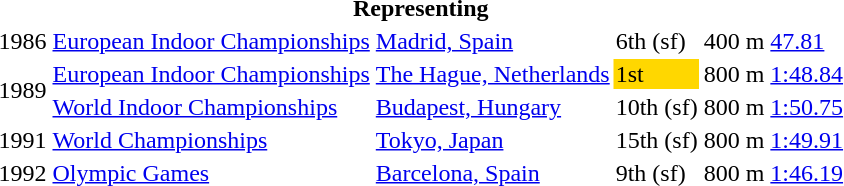<table>
<tr>
<th colspan="6">Representing </th>
</tr>
<tr>
<td>1986</td>
<td><a href='#'>European Indoor Championships</a></td>
<td><a href='#'>Madrid, Spain</a></td>
<td>6th (sf)</td>
<td>400 m</td>
<td><a href='#'>47.81</a></td>
</tr>
<tr>
<td rowspan=2>1989</td>
<td><a href='#'>European Indoor Championships</a></td>
<td><a href='#'>The Hague, Netherlands</a></td>
<td bgcolor=gold>1st</td>
<td>800 m</td>
<td><a href='#'>1:48.84</a></td>
</tr>
<tr>
<td><a href='#'>World Indoor Championships</a></td>
<td><a href='#'>Budapest, Hungary</a></td>
<td>10th (sf)</td>
<td>800 m</td>
<td><a href='#'>1:50.75</a></td>
</tr>
<tr>
<td>1991</td>
<td><a href='#'>World Championships</a></td>
<td><a href='#'>Tokyo, Japan</a></td>
<td>15th (sf)</td>
<td>800 m</td>
<td><a href='#'>1:49.91</a></td>
</tr>
<tr>
<td>1992</td>
<td><a href='#'>Olympic Games</a></td>
<td><a href='#'>Barcelona, Spain</a></td>
<td>9th (sf)</td>
<td>800 m</td>
<td><a href='#'>1:46.19</a></td>
</tr>
</table>
